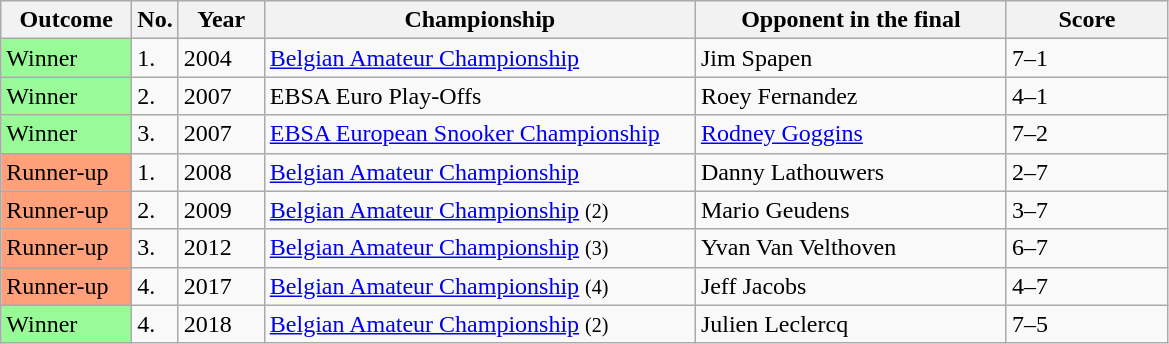<table class="sortable wikitable">
<tr>
<th width="80">Outcome</th>
<th width="20">No.</th>
<th width="50">Year</th>
<th width="280">Championship</th>
<th width="200">Opponent in the final</th>
<th width="100">Score</th>
</tr>
<tr>
<td style="background:#98fb98;">Winner</td>
<td>1.</td>
<td>2004</td>
<td><a href='#'>Belgian Amateur Championship</a></td>
<td> Jim Spapen</td>
<td>7–1</td>
</tr>
<tr>
<td style="background:#98fb98;">Winner</td>
<td>2.</td>
<td>2007</td>
<td>EBSA Euro Play-Offs</td>
<td> Roey Fernandez</td>
<td>4–1</td>
</tr>
<tr>
<td style="background:#98fb98;">Winner</td>
<td>3.</td>
<td>2007</td>
<td><a href='#'>EBSA European Snooker Championship</a></td>
<td> <a href='#'>Rodney Goggins</a></td>
<td>7–2</td>
</tr>
<tr>
<td style="background:#ffa07a;">Runner-up</td>
<td>1.</td>
<td>2008</td>
<td><a href='#'>Belgian Amateur Championship</a></td>
<td> Danny Lathouwers</td>
<td>2–7</td>
</tr>
<tr>
<td style="background:#ffa07a;">Runner-up</td>
<td>2.</td>
<td>2009</td>
<td><a href='#'>Belgian Amateur Championship</a> <small>(2)</small></td>
<td> Mario Geudens</td>
<td>3–7</td>
</tr>
<tr>
<td style="background:#ffa07a;">Runner-up</td>
<td>3.</td>
<td>2012</td>
<td><a href='#'>Belgian Amateur Championship</a> <small>(3)</small></td>
<td> Yvan Van Velthoven</td>
<td>6–7</td>
</tr>
<tr>
<td style="background:#ffa07a;">Runner-up</td>
<td>4.</td>
<td>2017</td>
<td><a href='#'>Belgian Amateur Championship</a> <small>(4)</small></td>
<td> Jeff Jacobs</td>
<td>4–7</td>
</tr>
<tr>
<td style="background:#98fb98;">Winner</td>
<td>4.</td>
<td>2018</td>
<td><a href='#'>Belgian Amateur Championship</a> <small>(2)</small></td>
<td> Julien Leclercq</td>
<td>7–5</td>
</tr>
</table>
